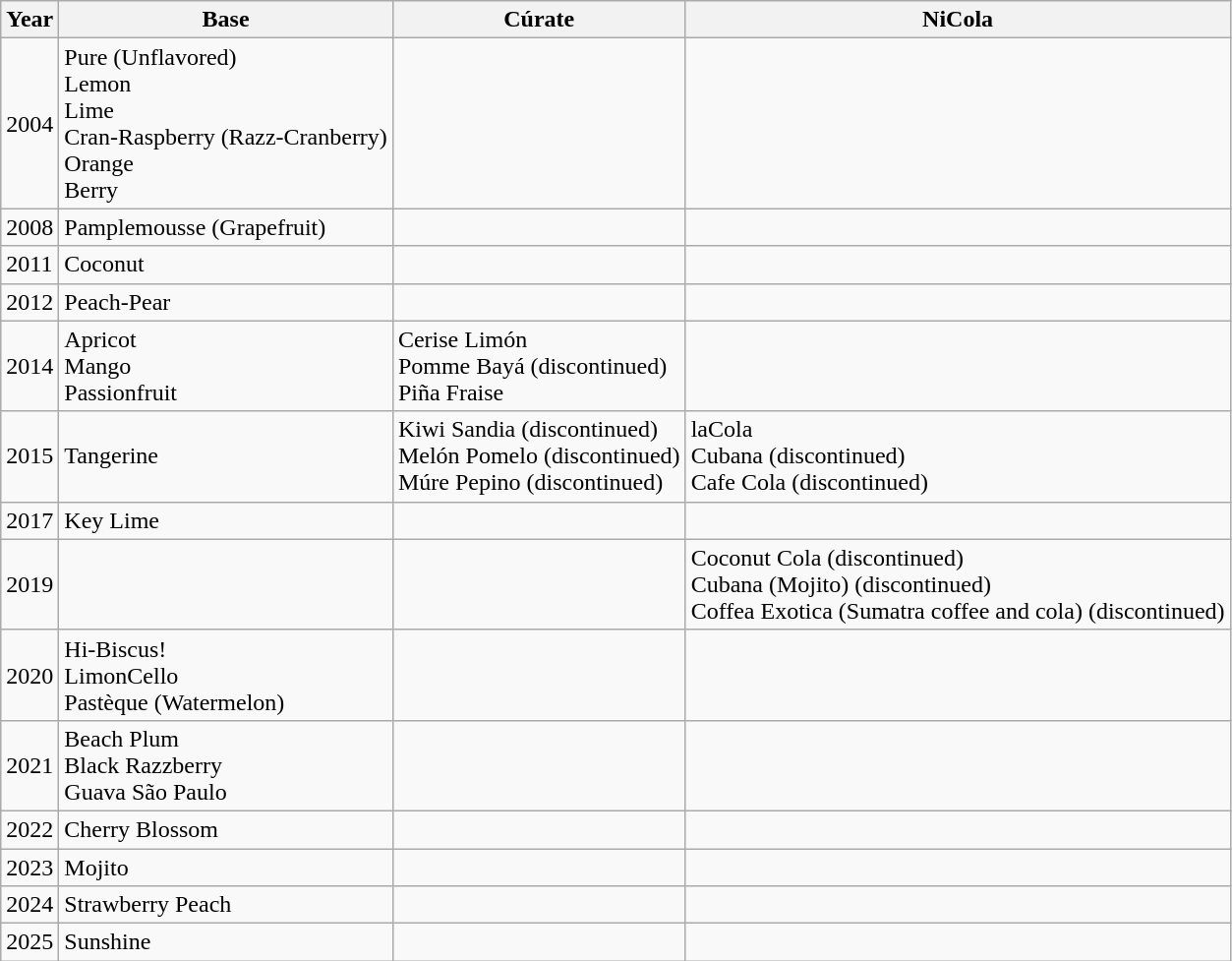<table class="wikitable">
<tr>
<th>Year</th>
<th>Base</th>
<th>Cúrate</th>
<th>NiCola</th>
</tr>
<tr>
<td>2004</td>
<td>Pure (Unflavored)<br>Lemon<br>Lime<br>Cran-Raspberry (Razz-Cranberry)<br>Orange<br>Berry</td>
<td></td>
<td></td>
</tr>
<tr>
<td>2008</td>
<td>Pamplemousse (Grapefruit)</td>
<td></td>
<td></td>
</tr>
<tr>
<td>2011</td>
<td>Coconut</td>
<td></td>
<td></td>
</tr>
<tr>
<td>2012</td>
<td>Peach-Pear</td>
<td></td>
<td></td>
</tr>
<tr>
<td>2014</td>
<td>Apricot<br>Mango<br>Passionfruit</td>
<td>Cerise Limón<br>Pomme Bayá (discontinued)<br>Piña Fraise</td>
<td></td>
</tr>
<tr>
<td>2015</td>
<td>Tangerine</td>
<td>Kiwi Sandia (discontinued)<br>Melón Pomelo (discontinued)<br>Múre Pepino (discontinued)</td>
<td>laCola<br>Cubana (discontinued)<br>Cafe Cola (discontinued)</td>
</tr>
<tr>
<td>2017</td>
<td>Key Lime</td>
<td></td>
<td></td>
</tr>
<tr>
<td>2019</td>
<td></td>
<td></td>
<td>Coconut Cola (discontinued)<br>Cubana (Mojito) (discontinued)<br>Coffea Exotica (Sumatra coffee and cola) (discontinued)</td>
</tr>
<tr>
<td>2020</td>
<td>Hi-Biscus!<br>LimonCello<br>Pastèque (Watermelon)</td>
<td></td>
<td></td>
</tr>
<tr>
<td>2021</td>
<td>Beach Plum<br>Black Razzberry<br>Guava São Paulo</td>
<td></td>
<td></td>
</tr>
<tr>
<td>2022</td>
<td>Cherry Blossom</td>
<td></td>
<td></td>
</tr>
<tr>
<td>2023</td>
<td>Mojito</td>
<td></td>
<td></td>
</tr>
<tr>
<td>2024</td>
<td>Strawberry Peach</td>
<td></td>
<td></td>
</tr>
<tr>
<td>2025</td>
<td>Sunshine</td>
<td></td>
<td></td>
</tr>
</table>
